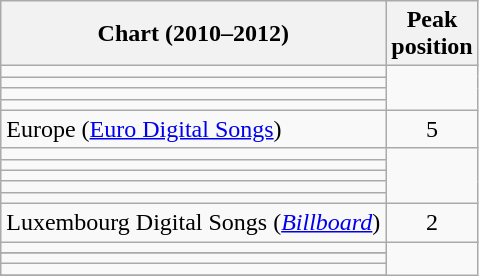<table class="wikitable sortable">
<tr>
<th>Chart (2010–2012)</th>
<th>Peak<br>position</th>
</tr>
<tr>
<td></td>
</tr>
<tr>
<td></td>
</tr>
<tr>
<td></td>
</tr>
<tr>
<td></td>
</tr>
<tr>
<td>Europe (<a href='#'>Euro Digital Songs</a>)</td>
<td style="text-align:center;">5</td>
</tr>
<tr>
<td></td>
</tr>
<tr>
<td></td>
</tr>
<tr>
<td></td>
</tr>
<tr>
<td></td>
</tr>
<tr>
<td></td>
</tr>
<tr>
<td>Luxembourg Digital Songs (<em><a href='#'>Billboard</a></em>)</td>
<td align="center">2</td>
</tr>
<tr>
<td></td>
</tr>
<tr>
</tr>
<tr>
<td></td>
</tr>
<tr>
<td></td>
</tr>
<tr>
</tr>
<tr>
</tr>
</table>
